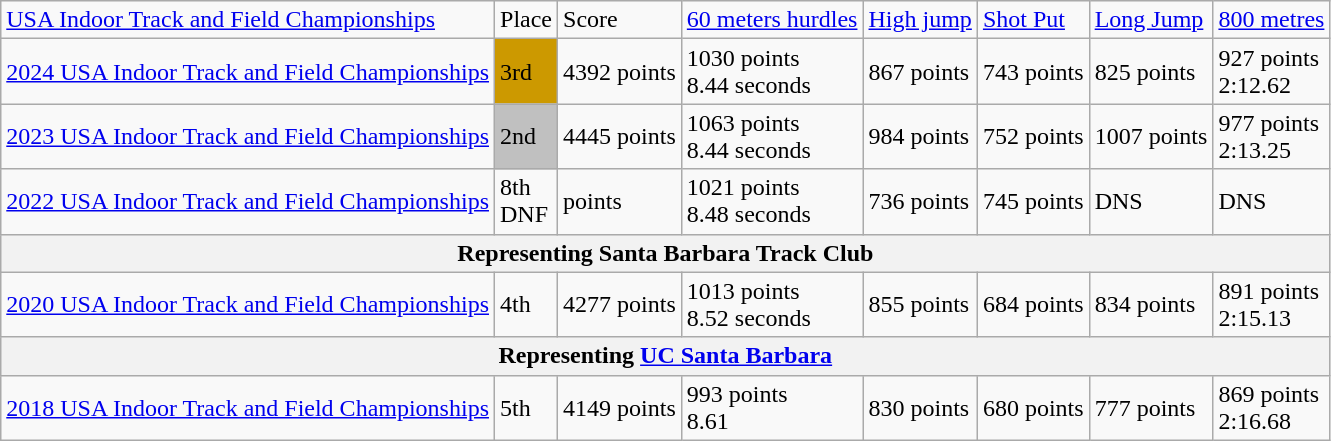<table class="wikitable">
<tr>
<td><a href='#'>USA Indoor Track and Field Championships</a></td>
<td>Place</td>
<td>Score</td>
<td><a href='#'>60 meters hurdles</a></td>
<td><a href='#'>High jump</a></td>
<td><a href='#'>Shot Put</a></td>
<td><a href='#'>Long Jump</a></td>
<td><a href='#'>800 metres</a></td>
</tr>
<tr>
<td><a href='#'>2024 USA Indoor Track and Field Championships</a></td>
<td bgcolor=cc9900>3rd</td>
<td>4392 points</td>
<td>1030 points <br>8.44 seconds</td>
<td>867 points <br></td>
<td>743 points <br></td>
<td>825 points<br></td>
<td>927 points<br>2:12.62</td>
</tr>
<tr>
<td><a href='#'>2023 USA Indoor Track and Field Championships</a></td>
<td bgcolor=silver>2nd</td>
<td>4445 points</td>
<td>1063 points <br>8.44 seconds</td>
<td>984 points <br></td>
<td>752 points <br></td>
<td>1007 points<br></td>
<td>977 points<br>2:13.25</td>
</tr>
<tr>
<td><a href='#'>2022 USA Indoor Track and Field Championships</a></td>
<td>8th<br> DNF</td>
<td>points</td>
<td>1021 points <br>8.48 seconds</td>
<td>736 points <br></td>
<td>745 points <br></td>
<td>DNS</td>
<td>DNS</td>
</tr>
<tr>
<th colspan="10">Representing Santa Barbara Track Club</th>
</tr>
<tr>
<td><a href='#'>2020 USA Indoor Track and Field Championships</a></td>
<td>4th</td>
<td>4277 points</td>
<td>1013 points <br>8.52 seconds</td>
<td>855 points <br></td>
<td>684 points <br></td>
<td>834 points<br></td>
<td>891 points <br> 2:15.13</td>
</tr>
<tr>
<th colspan="10">Representing <a href='#'>UC Santa Barbara</a></th>
</tr>
<tr>
<td><a href='#'>2018 USA Indoor Track and Field Championships</a></td>
<td>5th</td>
<td>4149 points</td>
<td>993 points <br>8.61</td>
<td>830 points <br></td>
<td>680 points <br></td>
<td>777 points<br></td>
<td>869 points <br> 2:16.68</td>
</tr>
</table>
